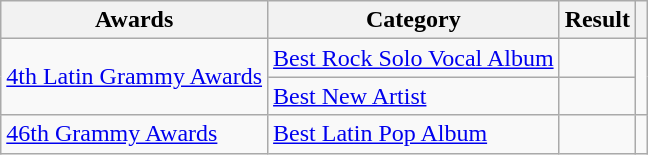<table class="wikitable sortable">
<tr>
<th scope="col">Awards</th>
<th scope="col">Category</th>
<th scope="col">Result</th>
<th scope="col" class="unsortable"></th>
</tr>
<tr>
<td rowspan="2"><a href='#'>4th Latin Grammy Awards</a></td>
<td><a href='#'>Best Rock Solo Vocal Album</a></td>
<td></td>
<td rowspan="2" style="text-align:center;"></td>
</tr>
<tr>
<td><a href='#'>Best New Artist</a></td>
<td></td>
</tr>
<tr>
<td><a href='#'>46th Grammy Awards</a></td>
<td><a href='#'>Best Latin Pop Album</a></td>
<td></td>
<td style="text-align:center;"></td>
</tr>
</table>
